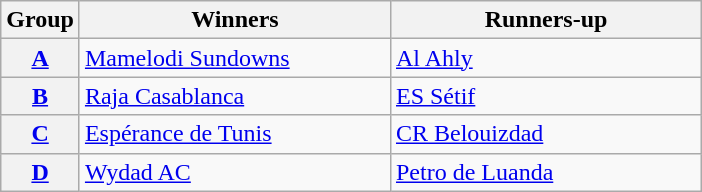<table class="wikitable">
<tr>
<th>Group</th>
<th width=200>Winners</th>
<th width=200>Runners-up</th>
</tr>
<tr>
<th><a href='#'>A</a></th>
<td> <a href='#'>Mamelodi Sundowns</a></td>
<td> <a href='#'>Al Ahly</a></td>
</tr>
<tr>
<th><a href='#'>B</a></th>
<td> <a href='#'>Raja Casablanca</a></td>
<td> <a href='#'>ES Sétif</a></td>
</tr>
<tr>
<th><a href='#'>C</a></th>
<td> <a href='#'>Espérance de Tunis</a></td>
<td> <a href='#'>CR Belouizdad</a></td>
</tr>
<tr>
<th><a href='#'>D</a></th>
<td> <a href='#'>Wydad AC</a></td>
<td> <a href='#'>Petro de Luanda</a></td>
</tr>
</table>
